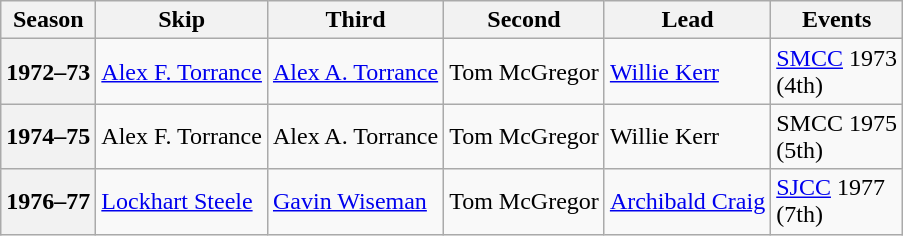<table class="wikitable">
<tr>
<th scope="col">Season</th>
<th scope="col">Skip</th>
<th scope="col">Third</th>
<th scope="col">Second</th>
<th scope="col">Lead</th>
<th scope="col">Events</th>
</tr>
<tr>
<th scope="row">1972–73</th>
<td><a href='#'>Alex F. Torrance</a></td>
<td><a href='#'>Alex A. Torrance</a></td>
<td>Tom McGregor</td>
<td><a href='#'>Willie Kerr</a></td>
<td><a href='#'>SMCC</a> 1973 <br> (4th)</td>
</tr>
<tr>
<th scope="row">1974–75</th>
<td>Alex F. Torrance</td>
<td>Alex A. Torrance</td>
<td>Tom McGregor</td>
<td>Willie Kerr</td>
<td>SMCC 1975 <br> (5th)</td>
</tr>
<tr>
<th scope="row">1976–77</th>
<td><a href='#'>Lockhart Steele</a></td>
<td><a href='#'>Gavin Wiseman</a></td>
<td>Tom McGregor</td>
<td><a href='#'>Archibald Craig</a></td>
<td><a href='#'>SJCC</a> 1977 <br> (7th)</td>
</tr>
</table>
